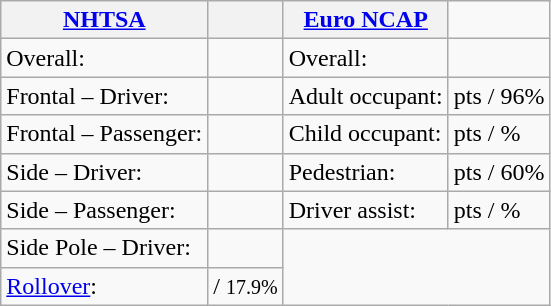<table class="wikitable">
<tr>
<th><a href='#'>NHTSA</a></th>
<th></th>
<th><a href='#'>Euro NCAP</a></th>
</tr>
<tr>
<td>Overall:</td>
<td></td>
<td>Overall:</td>
<td></td>
</tr>
<tr>
<td>Frontal – Driver:</td>
<td></td>
<td>Adult occupant:</td>
<td>pts / 96%</td>
</tr>
<tr>
<td>Frontal – Passenger:</td>
<td></td>
<td>Child occupant:</td>
<td>pts /  %</td>
</tr>
<tr>
<td>Side – Driver:</td>
<td></td>
<td>Pedestrian:</td>
<td>pts / 60%</td>
</tr>
<tr>
<td>Side – Passenger:</td>
<td></td>
<td>Driver assist:</td>
<td>pts /  %</td>
</tr>
<tr>
<td>Side Pole – Driver:</td>
<td></td>
</tr>
<tr>
<td><a href='#'>Rollover</a>:</td>
<td> / <small>17.9%</small></td>
</tr>
</table>
